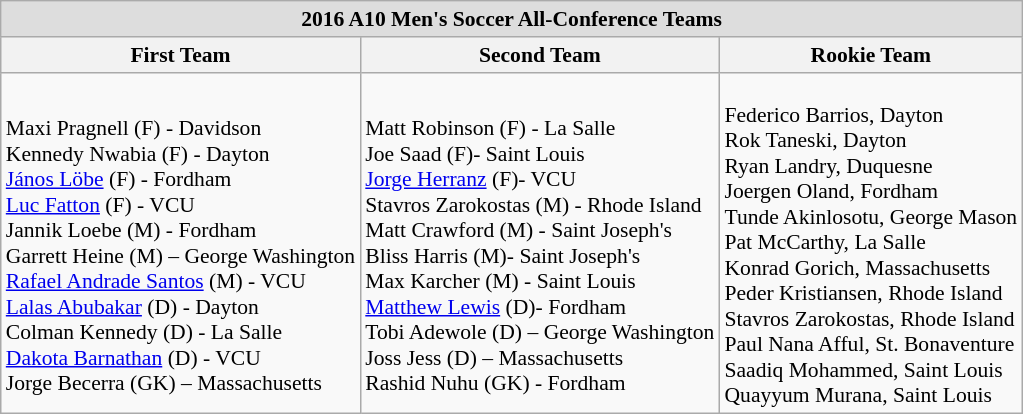<table class="wikitable" style="white-space:nowrap; font-size:90%;">
<tr>
<td colspan="7" style="text-align:center; background:#ddd;"><strong>2016 A10 Men's Soccer All-Conference Teams</strong></td>
</tr>
<tr>
<th>First Team</th>
<th>Second Team</th>
<th>Rookie Team</th>
</tr>
<tr>
<td><br>Maxi Pragnell (F) - Davidson<br>
Kennedy Nwabia (F) - Dayton<br>
<a href='#'>János Löbe</a> (F) - Fordham<br>
<a href='#'>Luc Fatton</a> (F) - VCU<br>
Jannik Loebe (M) - Fordham<br>
Garrett Heine (M) – George Washington<br>
<a href='#'>Rafael Andrade Santos</a> (M) - VCU<br>
<a href='#'>Lalas Abubakar</a> (D) - Dayton<br>
Colman Kennedy (D) - La Salle<br>
<a href='#'>Dakota Barnathan</a> (D) - VCU<br>
Jorge Becerra (GK) – Massachusetts</td>
<td><br>Matt Robinson (F) - La Salle<br>
Joe Saad (F)- Saint Louis<br>
<a href='#'>Jorge Herranz</a> (F)- VCU<br>
Stavros Zarokostas (M) - Rhode Island<br>
Matt Crawford (M) - Saint Joseph's<br>
Bliss Harris (M)- Saint Joseph's<br>
Max Karcher (M) - Saint Louis<br>
<a href='#'>Matthew Lewis</a> (D)- Fordham<br>
Tobi Adewole (D) – George Washington<br>
Joss Jess (D) – Massachusetts<br>
Rashid Nuhu (GK) - Fordham</td>
<td><br>Federico Barrios, Dayton<br>
Rok Taneski, Dayton<br>
Ryan Landry, Duquesne<br>
Joergen Oland, Fordham<br>
Tunde Akinlosotu, George Mason<br>
Pat McCarthy, La Salle<br>
Konrad Gorich, Massachusetts<br>
Peder Kristiansen, Rhode Island<br>
Stavros Zarokostas, Rhode Island<br>
Paul Nana Afful, St. Bonaventure<br>
Saadiq Mohammed, Saint Louis<br>
Quayyum Murana, Saint Louis</td>
</tr>
</table>
